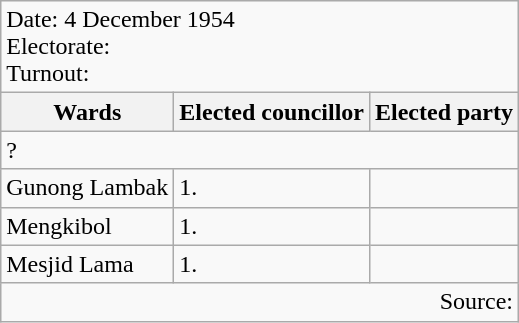<table class=wikitable>
<tr>
<td colspan=3>Date: 4 December 1954<br>Electorate: <br>Turnout:</td>
</tr>
<tr>
<th>Wards</th>
<th>Elected councillor</th>
<th>Elected party</th>
</tr>
<tr>
<td colspan=3>? </td>
</tr>
<tr>
<td>Gunong Lambak</td>
<td>1.</td>
<td></td>
</tr>
<tr>
<td>Mengkibol</td>
<td>1.</td>
<td></td>
</tr>
<tr>
<td>Mesjid Lama</td>
<td>1.</td>
<td></td>
</tr>
<tr>
<td colspan=3 align=right>Source: </td>
</tr>
</table>
